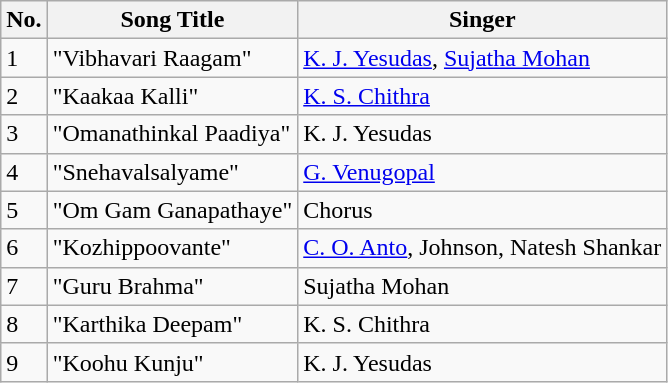<table class="wikitable">
<tr>
<th>No.</th>
<th>Song Title</th>
<th>Singer</th>
</tr>
<tr>
<td>1</td>
<td>"Vibhavari Raagam"</td>
<td><a href='#'>K. J. Yesudas</a>, <a href='#'>Sujatha Mohan</a></td>
</tr>
<tr>
<td>2</td>
<td>"Kaakaa Kalli"</td>
<td><a href='#'>K. S. Chithra</a></td>
</tr>
<tr>
<td>3</td>
<td>"Omanathinkal Paadiya"</td>
<td>K. J. Yesudas</td>
</tr>
<tr>
<td>4</td>
<td>"Snehavalsalyame"</td>
<td><a href='#'>G. Venugopal</a></td>
</tr>
<tr>
<td>5</td>
<td>"Om Gam Ganapathaye"</td>
<td>Chorus</td>
</tr>
<tr>
<td>6</td>
<td>"Kozhippoovante"</td>
<td><a href='#'>C. O. Anto</a>, Johnson, Natesh Shankar</td>
</tr>
<tr>
<td>7</td>
<td>"Guru Brahma"</td>
<td>Sujatha Mohan</td>
</tr>
<tr>
<td>8</td>
<td>"Karthika Deepam"</td>
<td>K. S. Chithra</td>
</tr>
<tr>
<td>9</td>
<td>"Koohu Kunju"</td>
<td>K. J. Yesudas</td>
</tr>
</table>
